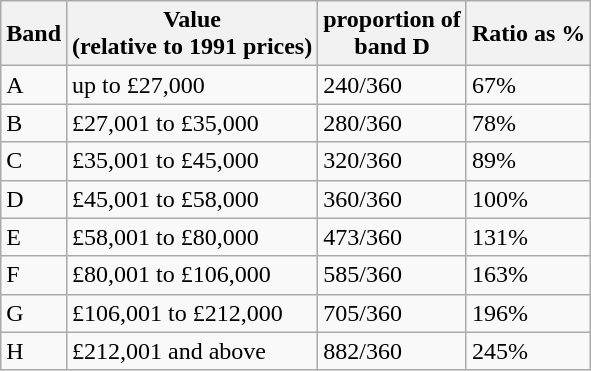<table class="wikitable">
<tr>
<th>Band</th>
<th>Value <br> (relative to 1991 prices)</th>
<th>proportion of<br> band D</th>
<th>Ratio as %</th>
</tr>
<tr>
<td>A</td>
<td>up to £27,000</td>
<td>240/360</td>
<td>67%</td>
</tr>
<tr>
<td>B</td>
<td>£27,001 to £35,000</td>
<td>280/360</td>
<td>78%</td>
</tr>
<tr>
<td>C</td>
<td>£35,001 to £45,000</td>
<td>320/360</td>
<td>89%</td>
</tr>
<tr>
<td>D</td>
<td>£45,001 to £58,000</td>
<td>360/360</td>
<td>100%</td>
</tr>
<tr>
<td>E</td>
<td>£58,001 to £80,000</td>
<td>473/360</td>
<td>131%</td>
</tr>
<tr>
<td>F</td>
<td>£80,001 to £106,000</td>
<td>585/360</td>
<td>163%</td>
</tr>
<tr>
<td>G</td>
<td>£106,001 to £212,000</td>
<td>705/360</td>
<td>196%</td>
</tr>
<tr>
<td>H</td>
<td>£212,001 and above</td>
<td>882/360</td>
<td>245%</td>
</tr>
</table>
